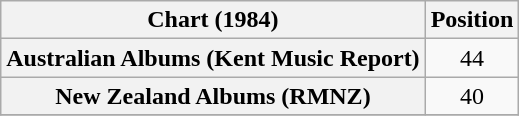<table class="wikitable sortable plainrowheaders" style="text-align:center">
<tr>
<th scope="col">Chart (1984)</th>
<th scope="col">Position</th>
</tr>
<tr>
<th scope="row">Australian Albums (Kent Music Report)</th>
<td>44</td>
</tr>
<tr>
<th scope="row">New Zealand Albums (RMNZ)</th>
<td>40</td>
</tr>
<tr>
</tr>
</table>
